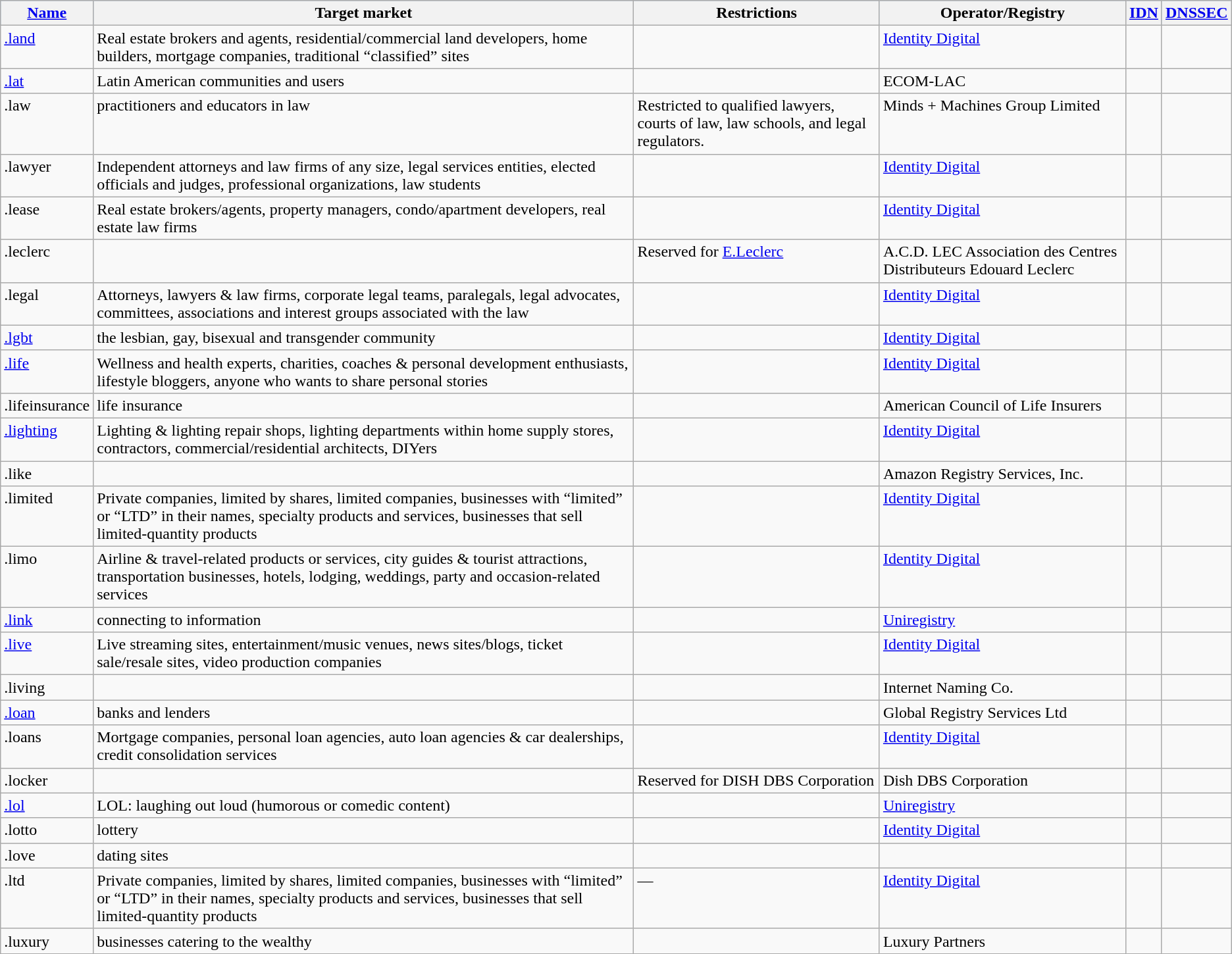<table class="wikitable sortable">
<tr style="background:#a0d0ff;">
<th><a href='#'>Name</a></th>
<th>Target market</th>
<th class="unsortable">Restrictions</th>
<th>Operator/Registry</th>
<th><a href='#'>IDN</a></th>
<th><a href='#'>DNSSEC</a></th>
</tr>
<tr valign="top">
<td><a href='#'>.land</a></td>
<td>Real estate brokers and agents, residential/commercial land developers, home builders, mortgage companies, traditional “classified” sites</td>
<td></td>
<td><a href='#'>Identity Digital</a></td>
<td></td>
<td></td>
</tr>
<tr valign=top>
<td><a href='#'>.lat</a></td>
<td>Latin American communities and users</td>
<td></td>
<td>ECOM-LAC</td>
<td></td>
<td></td>
</tr>
<tr valign=top>
<td>.law</td>
<td>practitioners and educators in law</td>
<td>Restricted to qualified lawyers, courts of law, law schools, and legal regulators.</td>
<td>Minds + Machines Group Limited</td>
<td></td>
<td></td>
</tr>
<tr valign="top">
<td>.lawyer</td>
<td>Independent attorneys and law firms of any size, legal services entities, elected officials and judges, professional organizations, law students</td>
<td></td>
<td><a href='#'>Identity Digital</a></td>
<td></td>
<td></td>
</tr>
<tr valign="top">
<td>.lease</td>
<td>Real estate brokers/agents, property managers, condo/apartment developers, real estate law firms</td>
<td></td>
<td><a href='#'>Identity Digital</a></td>
<td></td>
<td></td>
</tr>
<tr valign="top">
<td>.leclerc</td>
<td></td>
<td>Reserved for <a href='#'>E.Leclerc</a></td>
<td>A.C.D. LEC Association des Centres Distributeurs Edouard Leclerc</td>
<td></td>
<td></td>
</tr>
<tr valign="top">
<td>.legal</td>
<td>Attorneys, lawyers & law firms, corporate legal teams, paralegals, legal advocates, committees, associations and interest groups associated with the law</td>
<td></td>
<td><a href='#'>Identity Digital</a></td>
<td></td>
<td></td>
</tr>
<tr valign="top">
<td><a href='#'>.lgbt</a></td>
<td>the lesbian, gay, bisexual and transgender community</td>
<td></td>
<td><a href='#'>Identity Digital</a></td>
<td></td>
<td></td>
</tr>
<tr valign="top">
<td><a href='#'>.life</a></td>
<td>Wellness and health experts, charities, coaches & personal development enthusiasts, lifestyle bloggers, anyone who wants to share personal stories</td>
<td></td>
<td><a href='#'>Identity Digital</a></td>
<td></td>
<td></td>
</tr>
<tr valign=top>
<td>.lifeinsurance</td>
<td>life insurance</td>
<td></td>
<td>American Council of Life Insurers</td>
<td></td>
<td></td>
</tr>
<tr valign="top">
<td><a href='#'>.lighting</a></td>
<td>Lighting & lighting repair shops, lighting departments within home supply stores, contractors, commercial/residential architects, DIYers</td>
<td></td>
<td><a href='#'>Identity Digital</a></td>
<td></td>
<td></td>
</tr>
<tr valign=top>
<td>.like</td>
<td></td>
<td></td>
<td>Amazon Registry Services, Inc.</td>
<td></td>
<td></td>
</tr>
<tr valign="top">
<td>.limited</td>
<td>Private companies, limited by shares, limited companies, businesses with “limited” or “LTD” in their names, specialty products and services, businesses that sell limited-quantity products</td>
<td></td>
<td><a href='#'>Identity Digital</a></td>
<td></td>
<td></td>
</tr>
<tr valign="top">
<td>.limo</td>
<td>Airline & travel-related products or services, city guides & tourist attractions, transportation businesses, hotels, lodging, weddings, party and occasion-related services</td>
<td></td>
<td><a href='#'>Identity Digital</a></td>
<td></td>
<td></td>
</tr>
<tr valign="top">
<td><a href='#'>.link</a></td>
<td>connecting to information</td>
<td></td>
<td><a href='#'>Uniregistry</a></td>
<td></td>
<td></td>
</tr>
<tr valign=top>
<td><a href='#'>.live</a></td>
<td>Live streaming sites, entertainment/music venues, news sites/blogs, ticket sale/resale sites, video production companies</td>
<td></td>
<td><a href='#'>Identity Digital</a></td>
<td></td>
<td></td>
</tr>
<tr valign=top>
<td>.living</td>
<td></td>
<td></td>
<td>Internet Naming Co.</td>
<td></td>
<td></td>
</tr>
<tr valign="top">
<td><a href='#'>.loan</a></td>
<td>banks and lenders</td>
<td></td>
<td>Global Registry Services Ltd</td>
<td></td>
<td></td>
</tr>
<tr valign="top">
<td>.loans</td>
<td>Mortgage companies, personal loan agencies, auto loan agencies & car dealerships, credit consolidation services</td>
<td></td>
<td><a href='#'>Identity Digital</a></td>
<td></td>
<td></td>
</tr>
<tr valign=top>
<td>.locker</td>
<td></td>
<td>Reserved for DISH DBS Corporation</td>
<td>Dish DBS Corporation</td>
<td></td>
<td></td>
</tr>
<tr valign="top">
<td><a href='#'>.lol</a></td>
<td>LOL: laughing out loud (humorous or comedic content)</td>
<td></td>
<td><a href='#'>Uniregistry</a></td>
<td></td>
<td></td>
</tr>
<tr valign="top">
<td>.lotto</td>
<td>lottery</td>
<td></td>
<td><a href='#'>Identity Digital</a></td>
<td></td>
<td></td>
</tr>
<tr valign="top">
<td>.love</td>
<td>dating sites</td>
<td></td>
<td></td>
<td></td>
<td></td>
</tr>
<tr valign="top">
<td>.ltd</td>
<td>Private companies, limited by shares, limited companies, businesses with “limited” or “LTD” in their names, specialty products and services, businesses that sell limited-quantity products</td>
<td>—</td>
<td><a href='#'>Identity Digital</a></td>
<td></td>
<td></td>
</tr>
<tr>
<td>.luxury</td>
<td>businesses catering to the wealthy</td>
<td></td>
<td>Luxury Partners</td>
<td></td>
<td></td>
</tr>
</table>
